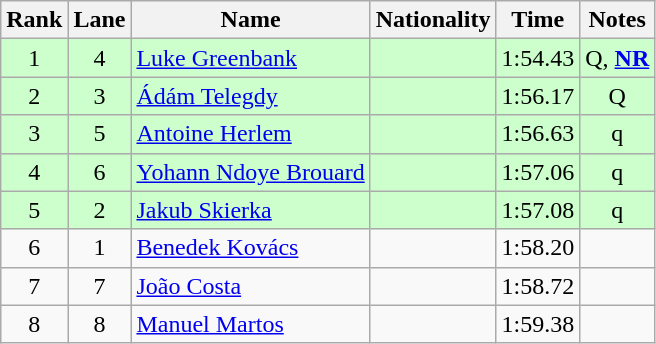<table class="wikitable sortable" style="text-align:center">
<tr>
<th>Rank</th>
<th>Lane</th>
<th>Name</th>
<th>Nationality</th>
<th>Time</th>
<th>Notes</th>
</tr>
<tr bgcolor=ccffcc>
<td>1</td>
<td>4</td>
<td align=left><a href='#'>Luke Greenbank</a></td>
<td align=left></td>
<td>1:54.43</td>
<td>Q, <strong><a href='#'>NR</a></strong></td>
</tr>
<tr bgcolor=ccffcc>
<td>2</td>
<td>3</td>
<td align=left><a href='#'>Ádám Telegdy</a></td>
<td align=left></td>
<td>1:56.17</td>
<td>Q</td>
</tr>
<tr bgcolor=ccffcc>
<td>3</td>
<td>5</td>
<td align=left><a href='#'>Antoine Herlem</a></td>
<td align=left></td>
<td>1:56.63</td>
<td>q</td>
</tr>
<tr bgcolor=ccffcc>
<td>4</td>
<td>6</td>
<td align=left><a href='#'>Yohann Ndoye Brouard</a></td>
<td align=left></td>
<td>1:57.06</td>
<td>q</td>
</tr>
<tr bgcolor=ccffcc>
<td>5</td>
<td>2</td>
<td align=left><a href='#'>Jakub Skierka</a></td>
<td align=left></td>
<td>1:57.08</td>
<td>q</td>
</tr>
<tr>
<td>6</td>
<td>1</td>
<td align=left><a href='#'>Benedek Kovács</a></td>
<td align=left></td>
<td>1:58.20</td>
<td></td>
</tr>
<tr>
<td>7</td>
<td>7</td>
<td align=left><a href='#'>João Costa</a></td>
<td align=left></td>
<td>1:58.72</td>
<td></td>
</tr>
<tr>
<td>8</td>
<td>8</td>
<td align=left><a href='#'>Manuel Martos</a></td>
<td align=left></td>
<td>1:59.38</td>
<td></td>
</tr>
</table>
